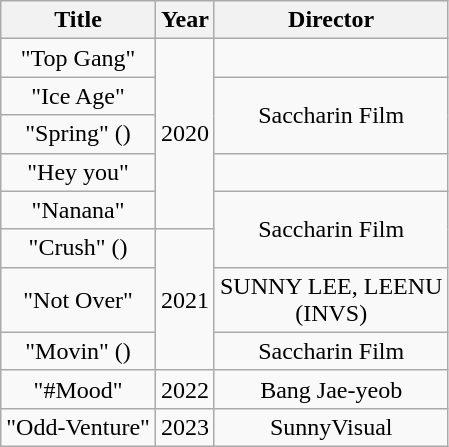<table class="wikitable plainrowheaders" style="text-align:center">
<tr>
<th scope="col">Title</th>
<th scope="col">Year</th>
<th scope="col">Director</th>
</tr>
<tr>
<td>"Top Gang"</td>
<td rowspan="5">2020</td>
<td></td>
</tr>
<tr>
<td>"Ice Age"</td>
<td rowspan="2">Saccharin Film</td>
</tr>
<tr>
<td>"Spring" ()</td>
</tr>
<tr>
<td>"Hey you"</td>
<td></td>
</tr>
<tr>
<td>"Nanana"</td>
<td rowspan="2">Saccharin Film</td>
</tr>
<tr>
<td>"Crush" ()</td>
<td rowspan="3">2021</td>
</tr>
<tr>
<td>"Not Over"</td>
<td>SUNNY LEE, LEENU<br>(INVS)</td>
</tr>
<tr>
<td>"Movin" ()</td>
<td>Saccharin Film</td>
</tr>
<tr>
<td>"#Mood"</td>
<td>2022</td>
<td>Bang Jae-yeob</td>
</tr>
<tr>
<td>"Odd-Venture"</td>
<td>2023</td>
<td>SunnyVisual</td>
</tr>
</table>
